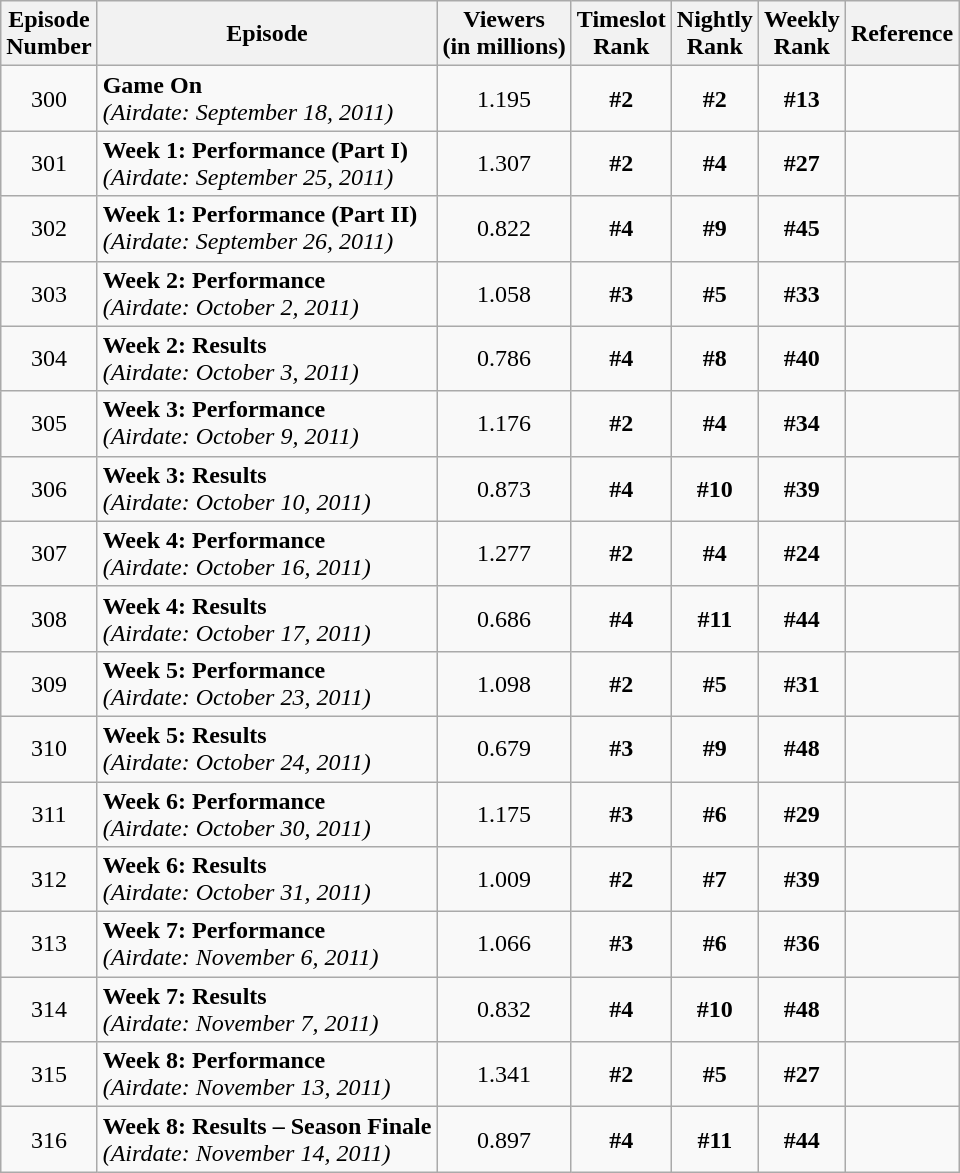<table class="wikitable sortable">
<tr>
<th>Episode<br>Number</th>
<th>Episode</th>
<th>Viewers<br>(in millions)</th>
<th>Timeslot<br>Rank</th>
<th>Nightly<br>Rank</th>
<th>Weekly<br>Rank</th>
<th>Reference</th>
</tr>
<tr>
<td style="text-align:center">300</td>
<td><strong>Game On</strong> <br> <em>(Airdate: September 18, 2011)</em></td>
<td style="text-align:center">1.195</td>
<td style="text-align:center"><strong>#2</strong></td>
<td style="text-align:center"><strong>#2</strong></td>
<td style="text-align:center"><strong>#13</strong></td>
<td></td>
</tr>
<tr>
<td style="text-align:center">301</td>
<td><strong>Week 1: Performance (Part I)</strong> <br> <em>(Airdate: September 25, 2011)</em></td>
<td style="text-align:center">1.307</td>
<td style="text-align:center"><strong>#2</strong></td>
<td style="text-align:center"><strong>#4</strong></td>
<td style="text-align:center"><strong>#27</strong></td>
<td></td>
</tr>
<tr>
<td style="text-align:center">302</td>
<td><strong>Week 1: Performance (Part II)</strong> <br> <em>(Airdate: September 26, 2011)</em></td>
<td style="text-align:center">0.822</td>
<td style="text-align:center"><strong>#4</strong></td>
<td style="text-align:center"><strong>#9</strong></td>
<td style="text-align:center"><strong>#45</strong></td>
<td></td>
</tr>
<tr>
<td style="text-align:center">303</td>
<td><strong>Week 2: Performance</strong> <br> <em>(Airdate: October 2, 2011)</em></td>
<td style="text-align:center">1.058</td>
<td style="text-align:center"><strong>#3</strong></td>
<td style="text-align:center"><strong>#5</strong></td>
<td style="text-align:center"><strong>#33</strong></td>
<td></td>
</tr>
<tr>
<td style="text-align:center">304</td>
<td><strong>Week 2: Results</strong> <br> <em>(Airdate: October 3, 2011)</em></td>
<td style="text-align:center">0.786</td>
<td style="text-align:center"><strong>#4</strong></td>
<td style="text-align:center"><strong>#8</strong></td>
<td style="text-align:center"><strong>#40</strong></td>
<td></td>
</tr>
<tr>
<td style="text-align:center">305</td>
<td><strong>Week 3: Performance</strong> <br> <em>(Airdate: October 9, 2011)</em></td>
<td style="text-align:center">1.176</td>
<td style="text-align:center"><strong>#2</strong></td>
<td style="text-align:center"><strong>#4</strong></td>
<td style="text-align:center"><strong>#34</strong></td>
<td></td>
</tr>
<tr>
<td style="text-align:center">306</td>
<td><strong>Week 3: Results</strong> <br> <em>(Airdate: October 10, 2011)</em></td>
<td style="text-align:center">0.873</td>
<td style="text-align:center"><strong>#4</strong></td>
<td style="text-align:center"><strong>#10</strong></td>
<td style="text-align:center"><strong>#39</strong></td>
<td></td>
</tr>
<tr>
<td style="text-align:center">307</td>
<td><strong>Week 4: Performance</strong> <br> <em>(Airdate: October 16, 2011)</em></td>
<td style="text-align:center">1.277</td>
<td style="text-align:center"><strong>#2</strong></td>
<td style="text-align:center"><strong>#4</strong></td>
<td style="text-align:center"><strong>#24</strong></td>
<td></td>
</tr>
<tr>
<td style="text-align:center">308</td>
<td><strong>Week 4: Results</strong> <br> <em>(Airdate: October 17, 2011)</em></td>
<td style="text-align:center">0.686</td>
<td style="text-align:center"><strong>#4</strong></td>
<td style="text-align:center"><strong>#11</strong></td>
<td style="text-align:center"><strong>#44</strong></td>
<td></td>
</tr>
<tr>
<td style="text-align:center">309</td>
<td><strong>Week 5: Performance</strong> <br> <em>(Airdate: October 23, 2011)</em></td>
<td style="text-align:center">1.098</td>
<td style="text-align:center"><strong>#2</strong></td>
<td style="text-align:center"><strong>#5</strong></td>
<td style="text-align:center"><strong>#31</strong></td>
<td></td>
</tr>
<tr>
<td style="text-align:center">310</td>
<td><strong>Week 5: Results</strong> <br> <em>(Airdate: October 24, 2011)</em></td>
<td style="text-align:center">0.679</td>
<td style="text-align:center"><strong>#3</strong></td>
<td style="text-align:center"><strong>#9</strong></td>
<td style="text-align:center"><strong>#48</strong></td>
<td></td>
</tr>
<tr>
<td style="text-align:center">311</td>
<td><strong>Week 6: Performance</strong> <br> <em>(Airdate: October 30, 2011)</em></td>
<td style="text-align:center">1.175</td>
<td style="text-align:center"><strong>#3</strong></td>
<td style="text-align:center"><strong>#6</strong></td>
<td style="text-align:center"><strong>#29</strong></td>
<td></td>
</tr>
<tr>
<td style="text-align:center">312</td>
<td><strong>Week 6: Results</strong> <br> <em>(Airdate: October 31, 2011)</em></td>
<td style="text-align:center">1.009</td>
<td style="text-align:center"><strong>#2</strong></td>
<td style="text-align:center"><strong>#7</strong></td>
<td style="text-align:center"><strong>#39</strong></td>
<td></td>
</tr>
<tr>
<td style="text-align:center">313</td>
<td><strong>Week 7: Performance</strong> <br> <em>(Airdate: November 6, 2011)</em></td>
<td style="text-align:center">1.066</td>
<td style="text-align:center"><strong>#3</strong></td>
<td style="text-align:center"><strong>#6</strong></td>
<td style="text-align:center"><strong>#36</strong></td>
<td></td>
</tr>
<tr>
<td style="text-align:center">314</td>
<td><strong>Week 7: Results</strong> <br> <em>(Airdate: November 7, 2011)</em></td>
<td style="text-align:center">0.832</td>
<td style="text-align:center"><strong>#4</strong></td>
<td style="text-align:center"><strong>#10</strong></td>
<td style="text-align:center"><strong>#48</strong></td>
<td></td>
</tr>
<tr>
<td style="text-align:center">315</td>
<td><strong>Week 8: Performance</strong> <br> <em>(Airdate: November 13, 2011)</em></td>
<td style="text-align:center">1.341</td>
<td style="text-align:center"><strong>#2</strong></td>
<td style="text-align:center"><strong>#5</strong></td>
<td style="text-align:center"><strong>#27</strong></td>
<td></td>
</tr>
<tr>
<td style="text-align:center">316</td>
<td><strong>Week 8: Results – Season Finale</strong> <br> <em>(Airdate: November 14, 2011)</em></td>
<td style="text-align:center">0.897</td>
<td style="text-align:center"><strong>#4</strong></td>
<td style="text-align:center"><strong>#11</strong></td>
<td style="text-align:center"><strong>#44</strong></td>
<td></td>
</tr>
</table>
